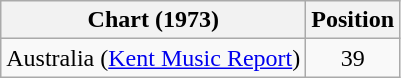<table class="wikitable">
<tr>
<th>Chart (1973)</th>
<th>Position</th>
</tr>
<tr>
<td>Australia (<a href='#'>Kent Music Report</a>)</td>
<td align="center">39</td>
</tr>
</table>
